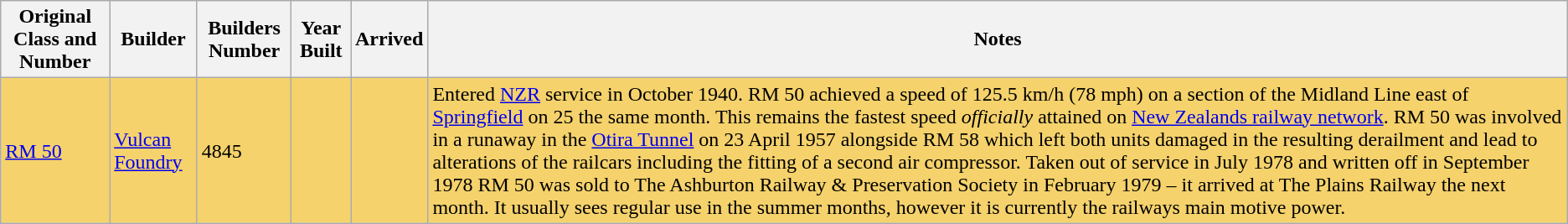<table class="sortable wikitable" border="1">
<tr>
<th>Original Class and Number</th>
<th>Builder</th>
<th>Builders Number</th>
<th>Year Built</th>
<th>Arrived</th>
<th>Notes</th>
</tr>
<tr style="background:#F5D26C;">
<td><a href='#'>RM 50</a></td>
<td><a href='#'>Vulcan Foundry</a></td>
<td>4845</td>
<td></td>
<td></td>
<td>Entered <a href='#'>NZR</a> service in October 1940. RM 50 achieved a speed of 125.5 km/h (78 mph) on a section of the Midland Line east of <a href='#'>Springfield</a> on 25 the same month. This remains the fastest speed <em>officially</em> attained on <a href='#'>New Zealands railway network</a>. RM 50 was involved in a runaway in the <a href='#'>Otira Tunnel</a> on 23 April 1957 alongside RM 58 which left both units damaged in the resulting derailment and lead to alterations of the railcars including the fitting of a second air compressor. Taken out of service in July 1978 and written off in September 1978 RM 50 was sold to The Ashburton Railway & Preservation Society in February 1979 – it arrived at The Plains Railway the next month. It usually sees regular use in the summer months, however it is currently the railways main motive power.</td>
</tr>
</table>
